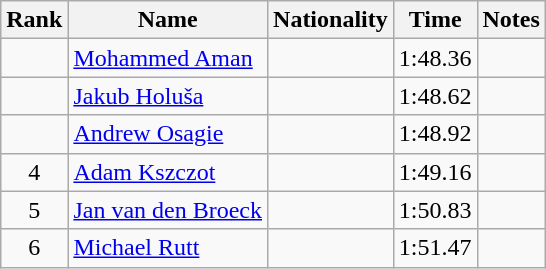<table class="wikitable sortable" style="text-align:center">
<tr>
<th>Rank</th>
<th>Name</th>
<th>Nationality</th>
<th>Time</th>
<th>Notes</th>
</tr>
<tr>
<td></td>
<td align=left><a href='#'>Mohammed Aman</a></td>
<td align=left></td>
<td>1:48.36</td>
<td></td>
</tr>
<tr>
<td></td>
<td align=left><a href='#'>Jakub Holuša</a></td>
<td align=left></td>
<td>1:48.62</td>
<td></td>
</tr>
<tr>
<td></td>
<td align=left><a href='#'>Andrew Osagie</a></td>
<td align=left></td>
<td>1:48.92</td>
<td></td>
</tr>
<tr>
<td>4</td>
<td align=left><a href='#'>Adam Kszczot</a></td>
<td align=left></td>
<td>1:49.16</td>
<td></td>
</tr>
<tr>
<td>5</td>
<td align=left><a href='#'>Jan van den Broeck</a></td>
<td align=left></td>
<td>1:50.83</td>
<td></td>
</tr>
<tr>
<td>6</td>
<td align=left><a href='#'>Michael Rutt</a></td>
<td align=left></td>
<td>1:51.47</td>
<td></td>
</tr>
</table>
